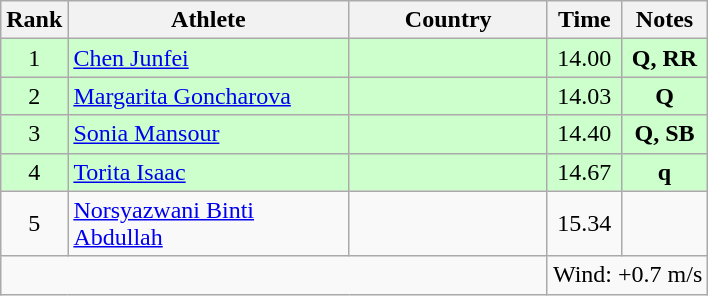<table class="wikitable sortable" style="text-align:center">
<tr>
<th>Rank</th>
<th style="width:180px">Athlete</th>
<th style="width:125px">Country</th>
<th>Time</th>
<th>Notes</th>
</tr>
<tr style="background:#cfc;">
<td>1</td>
<td style="text-align:left;"><a href='#'>Chen Junfei</a></td>
<td style="text-align:left;"></td>
<td>14.00</td>
<td><strong>Q, RR</strong></td>
</tr>
<tr style="background:#cfc;">
<td>2</td>
<td style="text-align:left;"><a href='#'>Margarita Goncharova</a></td>
<td style="text-align:left;"></td>
<td>14.03</td>
<td><strong>Q</strong></td>
</tr>
<tr style="background:#cfc;">
<td>3</td>
<td style="text-align:left;"><a href='#'>Sonia Mansour</a></td>
<td style="text-align:left;"></td>
<td>14.40</td>
<td><strong>Q, SB</strong></td>
</tr>
<tr style="background:#cfc;">
<td>4</td>
<td style="text-align:left;"><a href='#'>Torita Isaac</a></td>
<td style="text-align:left;"></td>
<td>14.67</td>
<td><strong>q</strong></td>
</tr>
<tr>
<td>5</td>
<td style="text-align:left;"><a href='#'>Norsyazwani Binti Abdullah</a></td>
<td style="text-align:left;"></td>
<td>15.34</td>
<td></td>
</tr>
<tr class="sortbottom">
<td colspan="3"></td>
<td colspan="2">Wind: +0.7 m/s</td>
</tr>
</table>
